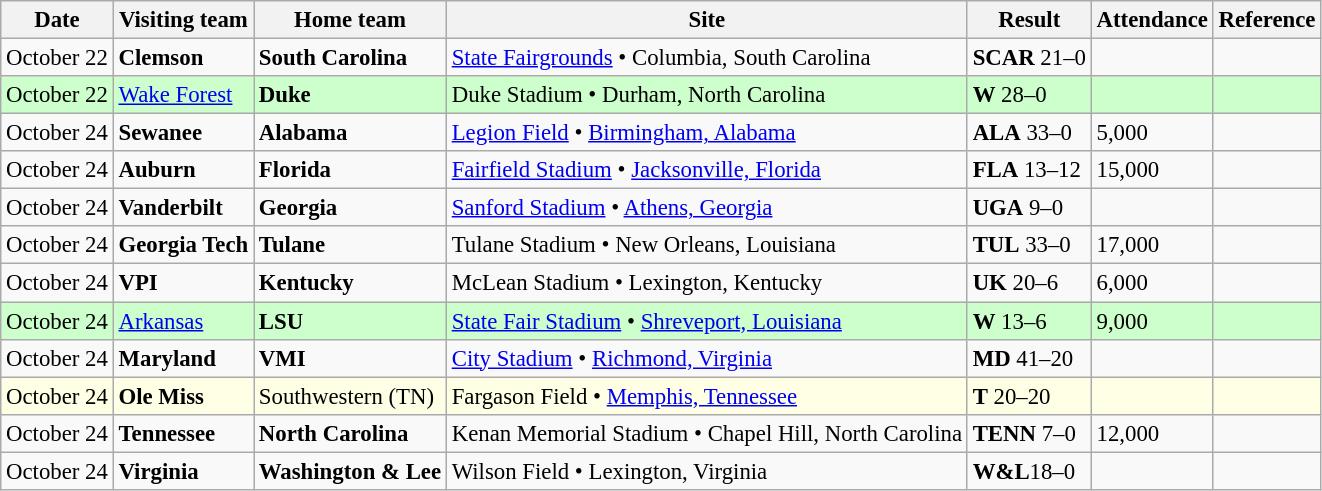<table class="wikitable" style="font-size:95%;">
<tr>
<th>Date</th>
<th>Visiting team</th>
<th>Home team</th>
<th>Site</th>
<th>Result</th>
<th>Attendance</th>
<th class="unsortable">Reference</th>
</tr>
<tr bgcolor=>
<td>October 22</td>
<td><strong>Clemson</strong></td>
<td><strong>South Carolina</strong></td>
<td><a href='#'>State Fairgrounds</a> • Columbia, South Carolina</td>
<td><strong>SCAR</strong> 21–0</td>
<td></td>
<td></td>
</tr>
<tr bgcolor=ccffcc>
<td>October 22</td>
<td><a href='#'>Wake Forest</a></td>
<td><strong>Duke</strong></td>
<td>Duke Stadium • Durham, North Carolina</td>
<td><strong>W</strong> 28–0</td>
<td></td>
<td></td>
</tr>
<tr bgcolor=>
<td>October 24</td>
<td><strong>Sewanee</strong></td>
<td><strong>Alabama</strong></td>
<td><a href='#'>Legion Field</a> • <a href='#'>Birmingham, Alabama</a></td>
<td><strong>ALA</strong> 33–0</td>
<td>5,000</td>
<td></td>
</tr>
<tr bgcolor=>
<td>October 24</td>
<td><strong>Auburn</strong></td>
<td><strong>Florida</strong></td>
<td><a href='#'>Fairfield Stadium</a> • <a href='#'>Jacksonville, Florida</a></td>
<td><strong>FLA</strong> 13–12</td>
<td>15,000</td>
<td></td>
</tr>
<tr bgcolor=>
<td>October 24</td>
<td><strong>Vanderbilt</strong></td>
<td><strong>Georgia</strong></td>
<td><a href='#'>Sanford Stadium</a> • <a href='#'>Athens, Georgia</a></td>
<td><strong>UGA</strong> 9–0</td>
<td></td>
<td></td>
</tr>
<tr bgcolor=>
<td>October 24</td>
<td><strong>Georgia Tech</strong></td>
<td><strong>Tulane</strong></td>
<td>Tulane Stadium • New Orleans, Louisiana</td>
<td><strong>TUL</strong> 33–0</td>
<td>17,000</td>
<td></td>
</tr>
<tr bgcolor=>
<td>October 24</td>
<td><strong>VPI</strong></td>
<td><strong>Kentucky</strong></td>
<td>McLean Stadium • Lexington, Kentucky</td>
<td><strong>UK</strong> 20–6</td>
<td>6,000</td>
<td></td>
</tr>
<tr bgcolor=ccffcc>
<td>October 24</td>
<td><a href='#'>Arkansas</a></td>
<td><strong>LSU</strong></td>
<td><a href='#'>State Fair Stadium</a> • <a href='#'>Shreveport, Louisiana</a></td>
<td><strong>W</strong> 13–6</td>
<td>9,000</td>
<td></td>
</tr>
<tr bgcolor=>
<td>October 24</td>
<td><strong>Maryland</strong></td>
<td><strong>VMI</strong></td>
<td><a href='#'>City Stadium</a> • <a href='#'>Richmond, Virginia</a></td>
<td><strong>MD</strong> 41–20</td>
<td></td>
<td></td>
</tr>
<tr bgcolor=ffffe6>
<td>October 24</td>
<td><strong>Ole Miss</strong></td>
<td>Southwestern (TN)</td>
<td>Fargason Field • <a href='#'>Memphis, Tennessee</a></td>
<td><strong>T</strong> 20–20</td>
<td></td>
<td></td>
</tr>
<tr bgcolor=>
<td>October 24</td>
<td><strong>Tennessee</strong></td>
<td><strong>North Carolina</strong></td>
<td>Kenan Memorial Stadium • Chapel Hill, North Carolina</td>
<td><strong>TENN</strong> 7–0</td>
<td>12,000</td>
<td></td>
</tr>
<tr bgcolor=>
<td>October 24</td>
<td><strong>Virginia</strong></td>
<td><strong>Washington & Lee</strong></td>
<td>Wilson Field • Lexington, Virginia</td>
<td><strong>W&L</strong>18–0</td>
<td></td>
<td></td>
</tr>
</table>
